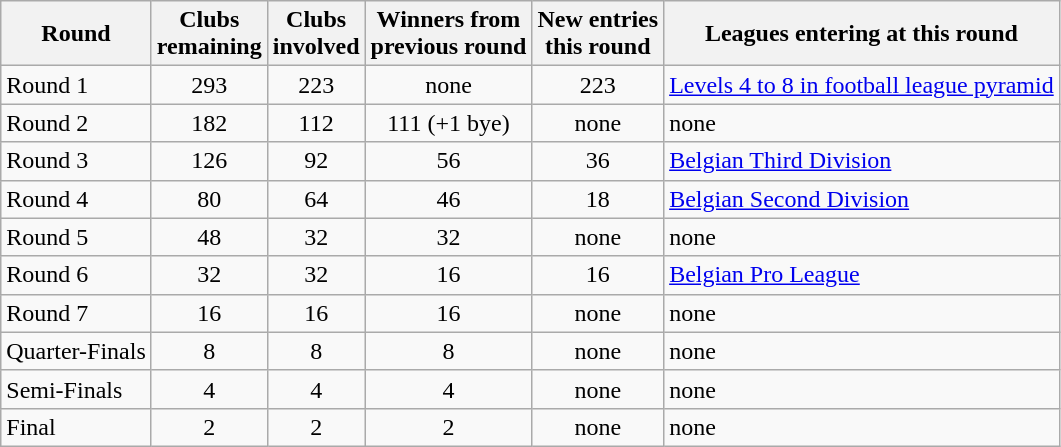<table class="wikitable">
<tr>
<th>Round</th>
<th>Clubs<br>remaining</th>
<th>Clubs<br>involved</th>
<th>Winners from<br>previous round</th>
<th>New entries<br>this round</th>
<th>Leagues entering at this round</th>
</tr>
<tr>
<td>Round 1</td>
<td style="text-align:center;">293</td>
<td style="text-align:center;">223</td>
<td style="text-align:center;">none</td>
<td style="text-align:center;">223</td>
<td><a href='#'>Levels 4 to 8 in football league pyramid</a></td>
</tr>
<tr>
<td>Round 2</td>
<td style="text-align:center;">182</td>
<td style="text-align:center;">112</td>
<td style="text-align:center;">111 (+1 bye)</td>
<td style="text-align:center;">none</td>
<td>none</td>
</tr>
<tr>
<td>Round 3</td>
<td style="text-align:center;">126</td>
<td style="text-align:center;">92</td>
<td style="text-align:center;">56</td>
<td style="text-align:center;">36</td>
<td><a href='#'>Belgian Third Division</a></td>
</tr>
<tr>
<td>Round 4</td>
<td style="text-align:center;">80</td>
<td style="text-align:center;">64</td>
<td style="text-align:center;">46</td>
<td style="text-align:center;">18</td>
<td><a href='#'>Belgian Second Division</a></td>
</tr>
<tr>
<td>Round 5</td>
<td style="text-align:center;">48</td>
<td style="text-align:center;">32</td>
<td style="text-align:center;">32</td>
<td style="text-align:center;">none</td>
<td>none</td>
</tr>
<tr>
<td>Round 6</td>
<td style="text-align:center;">32</td>
<td style="text-align:center;">32</td>
<td style="text-align:center;">16</td>
<td style="text-align:center;">16</td>
<td><a href='#'>Belgian Pro League</a></td>
</tr>
<tr>
<td>Round 7</td>
<td style="text-align:center;">16</td>
<td style="text-align:center;">16</td>
<td style="text-align:center;">16</td>
<td style="text-align:center;">none</td>
<td>none</td>
</tr>
<tr>
<td>Quarter-Finals</td>
<td style="text-align:center;">8</td>
<td style="text-align:center;">8</td>
<td style="text-align:center;">8</td>
<td style="text-align:center;">none</td>
<td>none</td>
</tr>
<tr>
<td>Semi-Finals</td>
<td style="text-align:center;">4</td>
<td style="text-align:center;">4</td>
<td style="text-align:center;">4</td>
<td style="text-align:center;">none</td>
<td>none</td>
</tr>
<tr>
<td>Final</td>
<td style="text-align:center;">2</td>
<td style="text-align:center;">2</td>
<td style="text-align:center;">2</td>
<td style="text-align:center;">none</td>
<td>none</td>
</tr>
</table>
